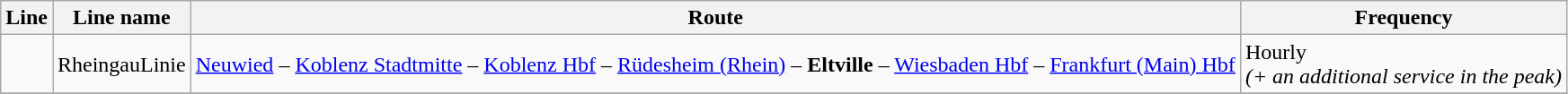<table class="wikitable">
<tr class="hintergrundfarbe6">
<th>Line</th>
<th>Line name</th>
<th>Route</th>
<th>Frequency</th>
</tr>
<tr>
<td></td>
<td>RheingauLinie</td>
<td><a href='#'>Neuwied</a> – <a href='#'>Koblenz Stadtmitte</a> – <a href='#'>Koblenz Hbf</a> – <a href='#'>Rüdesheim (Rhein)</a> – <strong>Eltville</strong> – <a href='#'>Wiesbaden Hbf</a> – <a href='#'>Frankfurt (Main) Hbf</a></td>
<td>Hourly<br> <em>(+ an additional service in the peak)</em></td>
</tr>
<tr>
</tr>
</table>
